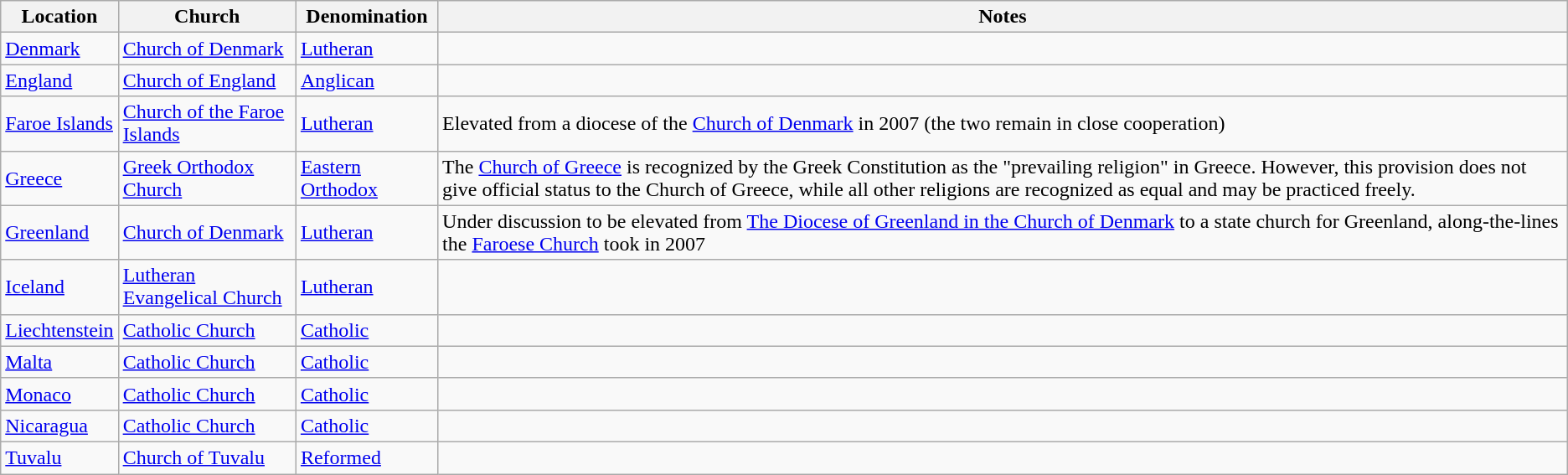<table class="sortable wikitable">
<tr>
<th>Location</th>
<th>Church</th>
<th>Denomination</th>
<th>Notes</th>
</tr>
<tr>
<td><a href='#'>Denmark</a></td>
<td><a href='#'>Church of Denmark</a></td>
<td><a href='#'>Lutheran</a></td>
<td></td>
</tr>
<tr>
<td><a href='#'>England</a></td>
<td><a href='#'>Church of England</a></td>
<td><a href='#'>Anglican</a></td>
<td></td>
</tr>
<tr>
<td><a href='#'>Faroe Islands</a></td>
<td><a href='#'>Church of the Faroe Islands</a></td>
<td><a href='#'>Lutheran</a></td>
<td>Elevated from a diocese of the <a href='#'>Church of Denmark</a> in 2007 (the two remain in close cooperation)</td>
</tr>
<tr>
<td><a href='#'>Greece</a></td>
<td><a href='#'>Greek Orthodox Church</a></td>
<td><a href='#'>Eastern Orthodox</a></td>
<td>The <a href='#'>Church of Greece</a> is recognized by the Greek Constitution as the "prevailing religion" in Greece. However, this provision does not give official status to the Church of Greece, while all other religions are recognized as equal and may be practiced freely.</td>
</tr>
<tr>
<td><a href='#'>Greenland</a></td>
<td><a href='#'>Church of Denmark</a></td>
<td><a href='#'>Lutheran</a></td>
<td>Under discussion to be elevated from <a href='#'>The Diocese of Greenland in the Church of Denmark</a> to a state church for Greenland, along-the-lines the <a href='#'>Faroese Church</a> took in 2007</td>
</tr>
<tr>
<td><a href='#'>Iceland</a></td>
<td><a href='#'>Lutheran Evangelical Church</a></td>
<td><a href='#'>Lutheran</a></td>
<td></td>
</tr>
<tr>
<td><a href='#'>Liechtenstein</a></td>
<td><a href='#'>Catholic Church</a></td>
<td><a href='#'>Catholic</a></td>
<td></td>
</tr>
<tr>
<td><a href='#'>Malta</a></td>
<td><a href='#'>Catholic Church</a></td>
<td><a href='#'>Catholic</a></td>
<td></td>
</tr>
<tr>
<td><a href='#'>Monaco</a></td>
<td><a href='#'>Catholic Church</a></td>
<td><a href='#'>Catholic</a></td>
<td></td>
</tr>
<tr>
<td><a href='#'>Nicaragua</a></td>
<td><a href='#'>Catholic Church</a></td>
<td><a href='#'>Catholic</a></td>
<td></td>
</tr>
<tr>
<td><a href='#'>Tuvalu</a></td>
<td><a href='#'>Church of Tuvalu</a></td>
<td><a href='#'>Reformed</a></td>
<td></td>
</tr>
</table>
